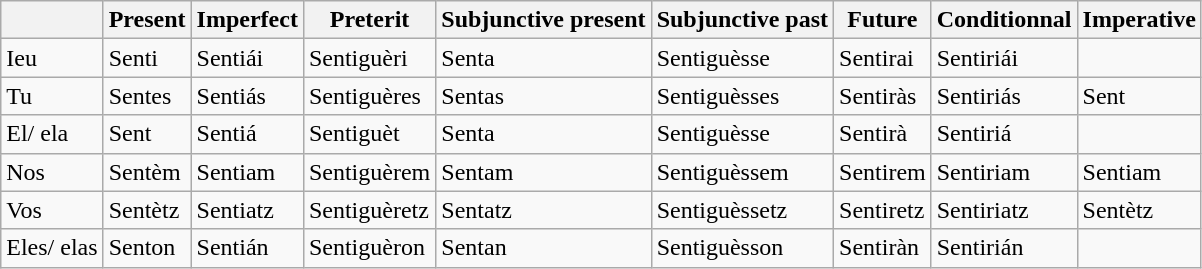<table class="wikitable">
<tr>
<th></th>
<th>Present</th>
<th>Imperfect</th>
<th>Preterit</th>
<th>Subjunctive present</th>
<th>Subjunctive past</th>
<th>Future</th>
<th>Conditionnal</th>
<th>Imperative</th>
</tr>
<tr>
<td>Ieu</td>
<td>Senti</td>
<td>Sentiái</td>
<td>Sentiguèri</td>
<td>Senta</td>
<td>Sentiguèsse</td>
<td>Sentirai</td>
<td>Sentiriái</td>
<td></td>
</tr>
<tr>
<td>Tu</td>
<td>Sentes</td>
<td>Sentiás</td>
<td>Sentiguères</td>
<td>Sentas</td>
<td>Sentiguèsses</td>
<td>Sentiràs</td>
<td>Sentiriás</td>
<td>Sent</td>
</tr>
<tr>
<td>El/ ela</td>
<td>Sent</td>
<td>Sentiá</td>
<td>Sentiguèt</td>
<td>Senta</td>
<td>Sentiguèsse</td>
<td>Sentirà</td>
<td>Sentiriá</td>
<td></td>
</tr>
<tr>
<td>Nos</td>
<td>Sentèm</td>
<td>Sentiam</td>
<td>Sentiguèrem</td>
<td>Sentam</td>
<td>Sentiguèssem</td>
<td>Sentirem</td>
<td>Sentiriam</td>
<td>Sentiam</td>
</tr>
<tr>
<td>Vos</td>
<td>Sentètz</td>
<td>Sentiatz</td>
<td>Sentiguèretz</td>
<td>Sentatz</td>
<td>Sentiguèssetz</td>
<td>Sentiretz</td>
<td>Sentiriatz</td>
<td>Sentètz</td>
</tr>
<tr>
<td>Eles/ elas</td>
<td>Senton</td>
<td>Sentián</td>
<td>Sentiguèron</td>
<td>Sentan</td>
<td>Sentiguèsson</td>
<td>Sentiràn</td>
<td>Sentirián</td>
<td></td>
</tr>
</table>
